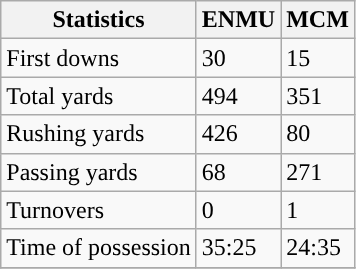<table class="wikitable">
<tr>
<th>Statistics</th>
<th>ENMU</th>
<th>MCM</th>
</tr>
<tr>
<td>First downs</td>
<td>30</td>
<td>15</td>
</tr>
<tr>
<td>Total yards</td>
<td>494</td>
<td>351</td>
</tr>
<tr>
<td>Rushing yards</td>
<td>426</td>
<td>80</td>
</tr>
<tr>
<td>Passing yards</td>
<td>68</td>
<td>271</td>
</tr>
<tr>
<td>Turnovers</td>
<td>0</td>
<td>1</td>
</tr>
<tr>
<td>Time of possession</td>
<td>35:25</td>
<td>24:35</td>
</tr>
<tr>
</tr>
</table>
